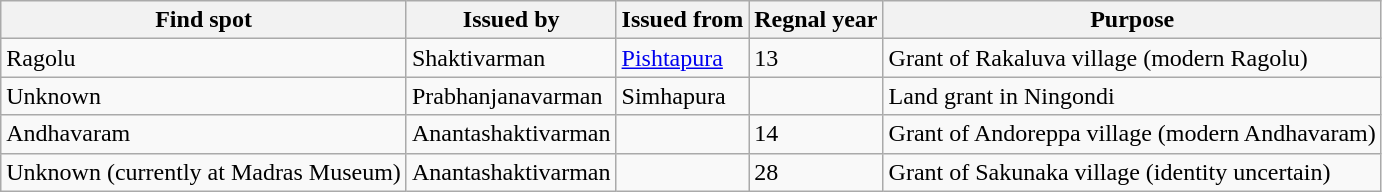<table class="wikitable">
<tr>
<th>Find spot</th>
<th>Issued by</th>
<th>Issued from</th>
<th>Regnal year</th>
<th>Purpose</th>
</tr>
<tr>
<td>Ragolu</td>
<td>Shaktivarman</td>
<td><a href='#'>Pishtapura</a></td>
<td>13</td>
<td>Grant of Rakaluva village (modern Ragolu)</td>
</tr>
<tr>
<td>Unknown</td>
<td>Prabhanjanavarman</td>
<td>Simhapura</td>
<td></td>
<td>Land grant in Ningondi</td>
</tr>
<tr>
<td>Andhavaram</td>
<td>Anantashaktivarman</td>
<td></td>
<td>14</td>
<td>Grant of Andoreppa village (modern Andhavaram)</td>
</tr>
<tr>
<td>Unknown (currently at Madras Museum)</td>
<td>Anantashaktivarman</td>
<td></td>
<td>28</td>
<td>Grant of Sakunaka village (identity uncertain)</td>
</tr>
</table>
